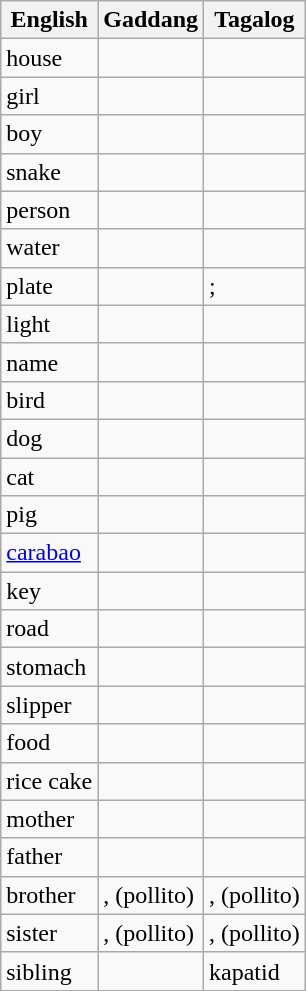<table class="wikitable">
<tr>
<th>English</th>
<th>Gaddang</th>
<th>Tagalog</th>
</tr>
<tr>
<td>house</td>
<td></td>
<td></td>
</tr>
<tr>
<td>girl</td>
<td></td>
<td></td>
</tr>
<tr>
<td>boy</td>
<td></td>
<td></td>
</tr>
<tr>
<td>snake</td>
<td></td>
<td></td>
</tr>
<tr>
<td>person</td>
<td></td>
<td></td>
</tr>
<tr>
<td>water</td>
<td></td>
<td></td>
</tr>
<tr>
<td>plate</td>
<td></td>
<td>; </td>
</tr>
<tr>
<td>light</td>
<td></td>
<td></td>
</tr>
<tr>
<td>name</td>
<td></td>
<td></td>
</tr>
<tr>
<td>bird</td>
<td></td>
<td></td>
</tr>
<tr>
<td>dog</td>
<td></td>
<td></td>
</tr>
<tr>
<td>cat</td>
<td></td>
<td></td>
</tr>
<tr>
<td>pig</td>
<td></td>
<td></td>
</tr>
<tr>
<td><a href='#'>carabao</a></td>
<td></td>
<td></td>
</tr>
<tr>
<td>key</td>
<td></td>
<td></td>
</tr>
<tr>
<td>road</td>
<td></td>
<td></td>
</tr>
<tr>
<td>stomach</td>
<td></td>
<td></td>
</tr>
<tr>
<td>slipper</td>
<td></td>
<td></td>
</tr>
<tr>
<td>food</td>
<td></td>
<td></td>
</tr>
<tr>
<td>rice cake</td>
<td></td>
<td></td>
</tr>
<tr>
<td>mother</td>
<td></td>
<td></td>
</tr>
<tr>
<td>father</td>
<td></td>
<td></td>
</tr>
<tr>
<td>brother</td>
<td>,  (pollito)</td>
<td>,  (pollito)</td>
</tr>
<tr>
<td>sister</td>
<td>,  (pollito)</td>
<td>,  (pollito)</td>
</tr>
<tr>
<td>sibling</td>
<td></td>
<td>kapatid</td>
</tr>
</table>
